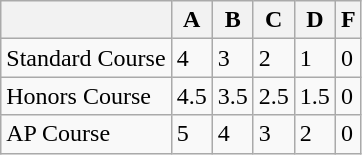<table class="wikitable">
<tr>
<th></th>
<th>A</th>
<th>B</th>
<th>C</th>
<th>D</th>
<th>F</th>
</tr>
<tr>
<td>Standard Course</td>
<td>4</td>
<td>3</td>
<td>2</td>
<td>1</td>
<td>0</td>
</tr>
<tr>
<td>Honors Course</td>
<td>4.5</td>
<td>3.5</td>
<td>2.5</td>
<td>1.5</td>
<td>0</td>
</tr>
<tr>
<td>AP Course</td>
<td>5</td>
<td>4</td>
<td>3</td>
<td>2</td>
<td>0</td>
</tr>
</table>
